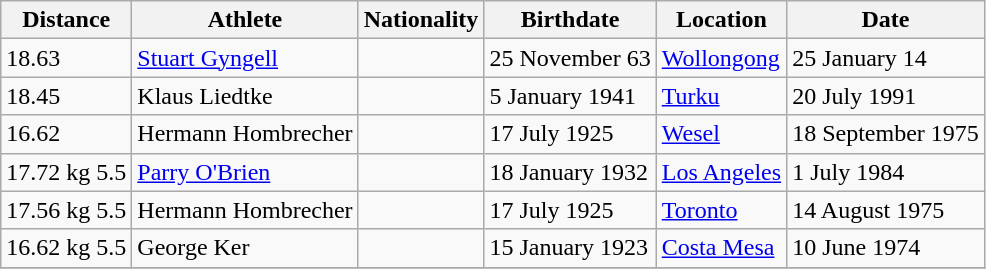<table class="wikitable">
<tr>
<th>Distance</th>
<th>Athlete</th>
<th>Nationality</th>
<th>Birthdate</th>
<th>Location</th>
<th>Date</th>
</tr>
<tr>
<td>18.63</td>
<td><a href='#'>Stuart Gyngell</a></td>
<td></td>
<td>25 November 63</td>
<td><a href='#'>Wollongong</a></td>
<td>25 January 14</td>
</tr>
<tr>
<td>18.45</td>
<td>Klaus Liedtke</td>
<td></td>
<td>5 January 1941</td>
<td><a href='#'>Turku</a></td>
<td>20 July 1991</td>
</tr>
<tr>
<td>16.62</td>
<td>Hermann Hombrecher</td>
<td></td>
<td>17 July 1925</td>
<td><a href='#'>Wesel</a></td>
<td>18 September 1975</td>
</tr>
<tr>
<td>17.72 kg 5.5</td>
<td><a href='#'>Parry O'Brien</a></td>
<td></td>
<td>18 January 1932</td>
<td><a href='#'>Los Angeles</a></td>
<td>1 July 1984</td>
</tr>
<tr>
<td>17.56 kg 5.5</td>
<td>Hermann Hombrecher</td>
<td></td>
<td>17 July 1925</td>
<td><a href='#'>Toronto</a></td>
<td>14 August 1975</td>
</tr>
<tr>
<td>16.62 kg 5.5</td>
<td>George Ker</td>
<td></td>
<td>15 January 1923</td>
<td><a href='#'>Costa Mesa</a></td>
<td>10 June 1974</td>
</tr>
<tr>
</tr>
</table>
